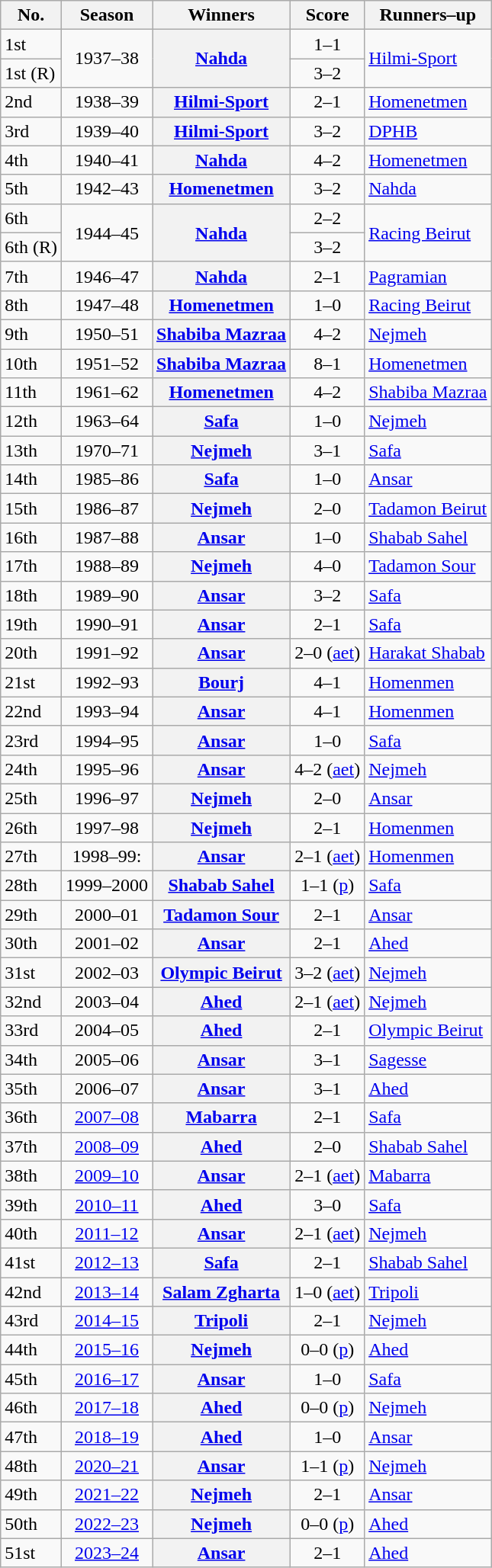<table class="sortable wikitable plainrowheaders">
<tr>
<th scope="col">No.</th>
<th scope="col">Season</th>
<th scope="col">Winners</th>
<th scope="col">Score</th>
<th scope="col">Runners–up</th>
</tr>
<tr>
<td>1st</td>
<td rowspan="2" align="center">1937–38</td>
<th rowspan="2" scope="row"><a href='#'>Nahda</a></th>
<td align="center">1–1</td>
<td rowspan="2"><a href='#'>Hilmi-Sport</a></td>
</tr>
<tr>
<td>1st (R)</td>
<td align="center">3–2</td>
</tr>
<tr>
<td>2nd</td>
<td align="center">1938–39</td>
<th scope="row"><a href='#'>Hilmi-Sport</a></th>
<td align="center">2–1</td>
<td><a href='#'>Homenetmen</a></td>
</tr>
<tr>
<td>3rd</td>
<td align="center">1939–40</td>
<th scope="row"><a href='#'>Hilmi-Sport</a></th>
<td align="center">3–2</td>
<td><a href='#'>DPHB</a></td>
</tr>
<tr>
<td>4th</td>
<td align="center">1940–41</td>
<th scope="row"><a href='#'>Nahda</a></th>
<td align="center">4–2</td>
<td><a href='#'>Homenetmen</a></td>
</tr>
<tr>
<td>5th</td>
<td align="center">1942–43</td>
<th scope="row"><a href='#'>Homenetmen</a></th>
<td align="center">3–2</td>
<td><a href='#'>Nahda</a></td>
</tr>
<tr>
<td>6th</td>
<td rowspan="2" align="center">1944–45</td>
<th rowspan="2" scope="row"><a href='#'>Nahda</a></th>
<td align="center">2–2</td>
<td rowspan="2"><a href='#'>Racing Beirut</a></td>
</tr>
<tr>
<td>6th (R)</td>
<td align="center">3–2</td>
</tr>
<tr>
<td>7th</td>
<td align="center">1946–47</td>
<th scope="row"><a href='#'>Nahda</a></th>
<td align="center">2–1</td>
<td><a href='#'>Pagramian</a></td>
</tr>
<tr>
<td>8th</td>
<td align="center">1947–48</td>
<th scope="row"><a href='#'>Homenetmen</a></th>
<td align="center">1–0</td>
<td><a href='#'>Racing Beirut</a></td>
</tr>
<tr>
<td>9th</td>
<td align="center">1950–51</td>
<th scope="row"><a href='#'>Shabiba Mazraa</a></th>
<td align="center">4–2</td>
<td><a href='#'>Nejmeh</a></td>
</tr>
<tr>
<td>10th</td>
<td align="center">1951–52</td>
<th scope="row"><a href='#'>Shabiba Mazraa</a></th>
<td align="center">8–1</td>
<td><a href='#'>Homenetmen</a></td>
</tr>
<tr>
<td>11th</td>
<td align="center">1961–62</td>
<th scope="row"><a href='#'>Homenetmen</a></th>
<td align="center">4–2</td>
<td><a href='#'>Shabiba Mazraa</a></td>
</tr>
<tr>
<td>12th</td>
<td align="center">1963–64</td>
<th scope="row"><a href='#'>Safa</a></th>
<td align="center">1–0</td>
<td><a href='#'>Nejmeh</a></td>
</tr>
<tr>
<td>13th</td>
<td align="center">1970–71</td>
<th scope="row"><a href='#'>Nejmeh</a></th>
<td align="center">3–1</td>
<td><a href='#'>Safa</a></td>
</tr>
<tr>
<td>14th</td>
<td align="center">1985–86</td>
<th scope="row"><a href='#'>Safa</a></th>
<td align="center">1–0</td>
<td><a href='#'>Ansar</a></td>
</tr>
<tr>
<td>15th</td>
<td align="center">1986–87</td>
<th scope="row"><a href='#'>Nejmeh</a></th>
<td align="center">2–0</td>
<td><a href='#'>Tadamon Beirut</a></td>
</tr>
<tr>
<td>16th</td>
<td align="center">1987–88</td>
<th scope="row"><a href='#'>Ansar</a></th>
<td align="center">1–0</td>
<td><a href='#'>Shabab Sahel</a></td>
</tr>
<tr>
<td>17th</td>
<td align="center">1988–89</td>
<th scope="row"><a href='#'>Nejmeh</a></th>
<td align="center">4–0</td>
<td><a href='#'>Tadamon Sour</a></td>
</tr>
<tr>
<td>18th</td>
<td align="center">1989–90</td>
<th scope="row"><a href='#'>Ansar</a></th>
<td align="center">3–2</td>
<td><a href='#'>Safa</a></td>
</tr>
<tr>
<td>19th</td>
<td align="center">1990–91</td>
<th scope="row"><a href='#'>Ansar</a></th>
<td align="center">2–1</td>
<td><a href='#'>Safa</a></td>
</tr>
<tr>
<td>20th</td>
<td align="center">1991–92</td>
<th scope="row"><a href='#'>Ansar</a></th>
<td align="center">2–0 (<a href='#'>aet</a>)</td>
<td><a href='#'>Harakat Shabab</a></td>
</tr>
<tr>
<td>21st</td>
<td align="center">1992–93</td>
<th scope="row"><a href='#'>Bourj</a></th>
<td align="center">4–1</td>
<td><a href='#'>Homenmen</a></td>
</tr>
<tr>
<td>22nd</td>
<td align="center">1993–94</td>
<th scope="row"><a href='#'>Ansar</a></th>
<td align="center">4–1</td>
<td><a href='#'>Homenmen</a></td>
</tr>
<tr>
<td>23rd</td>
<td align="center">1994–95</td>
<th scope="row"><a href='#'>Ansar</a></th>
<td align="center">1–0</td>
<td><a href='#'>Safa</a></td>
</tr>
<tr>
<td>24th</td>
<td align="center">1995–96</td>
<th scope="row"><a href='#'>Ansar</a></th>
<td align="center">4–2 (<a href='#'>aet</a>)</td>
<td><a href='#'>Nejmeh</a></td>
</tr>
<tr>
<td>25th</td>
<td align="center">1996–97</td>
<th scope="row"><a href='#'>Nejmeh</a></th>
<td align="center">2–0</td>
<td><a href='#'>Ansar</a></td>
</tr>
<tr>
<td>26th</td>
<td align="center">1997–98</td>
<th scope="row"><a href='#'>Nejmeh</a></th>
<td align="center">2–1</td>
<td><a href='#'>Homenmen</a></td>
</tr>
<tr>
<td>27th</td>
<td align="center">1998–99:</td>
<th scope="row"><a href='#'>Ansar</a></th>
<td align="center">2–1 (<a href='#'>aet</a>)</td>
<td><a href='#'>Homenmen</a></td>
</tr>
<tr>
<td>28th</td>
<td align="center">1999–2000</td>
<th scope="row"><a href='#'>Shabab Sahel</a></th>
<td align="center">1–1 (<a href='#'>p</a>)</td>
<td><a href='#'>Safa</a></td>
</tr>
<tr>
<td>29th</td>
<td align="center">2000–01</td>
<th scope="row"><a href='#'>Tadamon Sour</a></th>
<td align="center">2–1</td>
<td><a href='#'>Ansar</a></td>
</tr>
<tr>
<td>30th</td>
<td align="center">2001–02</td>
<th scope="row"><a href='#'>Ansar</a></th>
<td align="center">2–1</td>
<td><a href='#'>Ahed</a></td>
</tr>
<tr>
<td>31st</td>
<td align="center">2002–03</td>
<th scope="row"><a href='#'>Olympic Beirut</a></th>
<td align="center">3–2 (<a href='#'>aet</a>)</td>
<td><a href='#'>Nejmeh</a></td>
</tr>
<tr>
<td>32nd</td>
<td align="center">2003–04</td>
<th scope="row"><a href='#'>Ahed</a></th>
<td align="center">2–1 (<a href='#'>aet</a>)</td>
<td><a href='#'>Nejmeh</a></td>
</tr>
<tr>
<td>33rd</td>
<td align="center">2004–05</td>
<th scope="row"><a href='#'>Ahed</a></th>
<td align="center">2–1</td>
<td><a href='#'>Olympic Beirut</a></td>
</tr>
<tr>
<td>34th</td>
<td align="center">2005–06</td>
<th scope="row"><a href='#'>Ansar</a></th>
<td align="center">3–1</td>
<td><a href='#'>Sagesse</a></td>
</tr>
<tr>
<td>35th</td>
<td align="center">2006–07</td>
<th scope="row"><a href='#'>Ansar</a></th>
<td align="center">3–1</td>
<td><a href='#'>Ahed</a></td>
</tr>
<tr>
<td>36th</td>
<td align="center"><a href='#'>2007–08</a></td>
<th scope="row"><a href='#'>Mabarra</a></th>
<td align="center">2–1</td>
<td><a href='#'>Safa</a></td>
</tr>
<tr>
<td>37th</td>
<td align="center"><a href='#'>2008–09</a></td>
<th scope="row"><a href='#'>Ahed</a></th>
<td align="center">2–0</td>
<td><a href='#'>Shabab Sahel</a></td>
</tr>
<tr>
<td>38th</td>
<td align="center"><a href='#'>2009–10</a></td>
<th scope="row"><a href='#'>Ansar</a></th>
<td align="center">2–1 (<a href='#'>aet</a>)</td>
<td><a href='#'>Mabarra</a></td>
</tr>
<tr>
<td>39th</td>
<td align="center"><a href='#'>2010–11</a></td>
<th scope="row"><a href='#'>Ahed</a></th>
<td align="center">3–0</td>
<td><a href='#'>Safa</a></td>
</tr>
<tr>
<td>40th</td>
<td align="center"><a href='#'>2011–12</a></td>
<th scope="row"><a href='#'>Ansar</a></th>
<td align="center">2–1 (<a href='#'>aet</a>)</td>
<td><a href='#'>Nejmeh</a></td>
</tr>
<tr>
<td>41st</td>
<td align="center"><a href='#'>2012–13</a></td>
<th scope="row"><a href='#'>Safa</a></th>
<td align="center">2–1</td>
<td><a href='#'>Shabab Sahel</a></td>
</tr>
<tr>
<td>42nd</td>
<td align="center"><a href='#'>2013–14</a></td>
<th scope="row"><a href='#'>Salam Zgharta</a></th>
<td align="center">1–0 (<a href='#'>aet</a>)</td>
<td><a href='#'>Tripoli</a></td>
</tr>
<tr>
<td>43rd</td>
<td align="center"><a href='#'>2014–15</a></td>
<th scope="row"><a href='#'>Tripoli</a></th>
<td align="center">2–1</td>
<td><a href='#'>Nejmeh</a></td>
</tr>
<tr>
<td>44th</td>
<td align="center"><a href='#'>2015–16</a></td>
<th scope="row"><a href='#'>Nejmeh</a></th>
<td align="center">0–0 (<a href='#'>p</a>)</td>
<td><a href='#'>Ahed</a></td>
</tr>
<tr>
<td>45th</td>
<td align="center"><a href='#'>2016–17</a></td>
<th scope="row"><a href='#'>Ansar</a></th>
<td align="center">1–0</td>
<td><a href='#'>Safa</a></td>
</tr>
<tr>
<td>46th</td>
<td align="center"><a href='#'>2017–18</a></td>
<th scope="row"><a href='#'>Ahed</a></th>
<td align="center">0–0 (<a href='#'>p</a>)</td>
<td><a href='#'>Nejmeh</a></td>
</tr>
<tr>
<td>47th</td>
<td align="center"><a href='#'>2018–19</a></td>
<th scope="row"><a href='#'>Ahed</a></th>
<td align="center">1–0</td>
<td><a href='#'>Ansar</a></td>
</tr>
<tr>
<td>48th</td>
<td align="center"><a href='#'>2020–21</a></td>
<th scope="row"><a href='#'>Ansar</a></th>
<td align="center">1–1 (<a href='#'>p</a>)</td>
<td><a href='#'>Nejmeh</a></td>
</tr>
<tr>
<td>49th</td>
<td align="center"><a href='#'>2021–22</a></td>
<th scope="row"><a href='#'>Nejmeh</a></th>
<td align="center">2–1</td>
<td><a href='#'>Ansar</a></td>
</tr>
<tr>
<td>50th</td>
<td align="center"><a href='#'>2022–23</a></td>
<th scope="row"><a href='#'>Nejmeh</a></th>
<td align="center">0–0 (<a href='#'>p</a>)</td>
<td><a href='#'>Ahed</a></td>
</tr>
<tr>
<td>51st</td>
<td align="center"><a href='#'>2023–24</a></td>
<th scope="row"><a href='#'>Ansar</a></th>
<td align="center">2–1</td>
<td><a href='#'>Ahed</a></td>
</tr>
</table>
